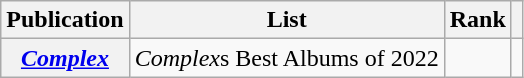<table class="wikitable sortable plainrowheaders" style="border:none; margin:0;">
<tr>
<th scope="col">Publication</th>
<th scope="col" class="unsortable">List</th>
<th scope="col" data-sort-type="number">Rank</th>
<th scope="col" class="unsortable"></th>
</tr>
<tr>
<th scope="row"><em><a href='#'>Complex</a></em></th>
<td><em>Complex</em>s Best Albums of 2022</td>
<td></td>
<td></td>
</tr>
</table>
